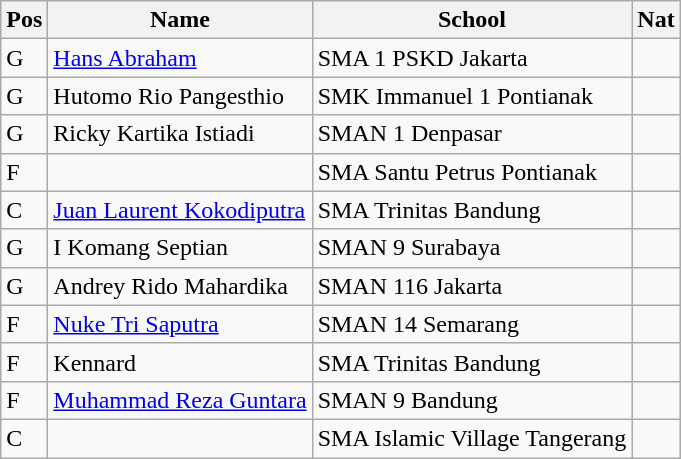<table class="wikitable">
<tr>
<th>Pos</th>
<th>Name</th>
<th>School</th>
<th>Nat</th>
</tr>
<tr>
<td>G</td>
<td><a href='#'>Hans Abraham</a></td>
<td>SMA 1 PSKD Jakarta</td>
<td></td>
</tr>
<tr>
<td>G</td>
<td>Hutomo Rio Pangesthio</td>
<td>SMK Immanuel 1 Pontianak</td>
<td></td>
</tr>
<tr>
<td>G</td>
<td>Ricky Kartika Istiadi</td>
<td>SMAN 1 Denpasar</td>
<td></td>
</tr>
<tr>
<td>F</td>
<td></td>
<td>SMA Santu Petrus Pontianak</td>
<td></td>
</tr>
<tr>
<td>C</td>
<td><a href='#'>Juan Laurent Kokodiputra</a></td>
<td>SMA Trinitas Bandung</td>
<td></td>
</tr>
<tr>
<td>G</td>
<td>I Komang Septian</td>
<td>SMAN 9 Surabaya</td>
<td></td>
</tr>
<tr>
<td>G</td>
<td>Andrey Rido Mahardika</td>
<td>SMAN 116 Jakarta</td>
<td></td>
</tr>
<tr>
<td>F</td>
<td><a href='#'>Nuke Tri Saputra</a></td>
<td>SMAN 14 Semarang</td>
<td></td>
</tr>
<tr>
<td>F</td>
<td>Kennard</td>
<td>SMA Trinitas Bandung</td>
<td></td>
</tr>
<tr>
<td>F</td>
<td><a href='#'>Muhammad Reza Guntara</a></td>
<td>SMAN 9 Bandung</td>
<td></td>
</tr>
<tr>
<td>C</td>
<td></td>
<td>SMA Islamic Village Tangerang</td>
<td></td>
</tr>
</table>
